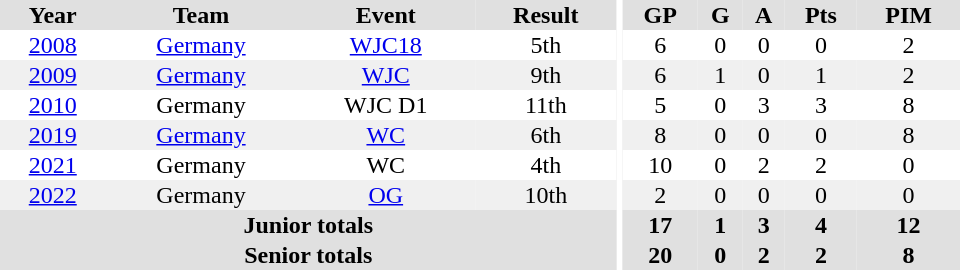<table border="0" cellpadding="1" cellspacing="0" ID="Table3" style="text-align:center; width:40em">
<tr style="text-align:center; background:#e0e0e0;">
<th>Year</th>
<th>Team</th>
<th>Event</th>
<th>Result</th>
<th rowspan="99" style="background:#fff;"></th>
<th>GP</th>
<th>G</th>
<th>A</th>
<th>Pts</th>
<th>PIM</th>
</tr>
<tr>
<td><a href='#'>2008</a></td>
<td><a href='#'>Germany</a></td>
<td><a href='#'>WJC18</a></td>
<td>5th</td>
<td>6</td>
<td>0</td>
<td>0</td>
<td>0</td>
<td>2</td>
</tr>
<tr bgcolor="#f0f0f0">
<td><a href='#'>2009</a></td>
<td><a href='#'>Germany</a></td>
<td><a href='#'>WJC</a></td>
<td>9th</td>
<td>6</td>
<td>1</td>
<td>0</td>
<td>1</td>
<td>2</td>
</tr>
<tr>
<td><a href='#'>2010</a></td>
<td>Germany</td>
<td>WJC D1</td>
<td>11th</td>
<td>5</td>
<td>0</td>
<td>3</td>
<td>3</td>
<td>8</td>
</tr>
<tr bgcolor="#f0f0f0">
<td><a href='#'>2019</a></td>
<td><a href='#'>Germany</a></td>
<td><a href='#'>WC</a></td>
<td>6th</td>
<td>8</td>
<td>0</td>
<td>0</td>
<td>0</td>
<td>8</td>
</tr>
<tr>
<td><a href='#'>2021</a></td>
<td>Germany</td>
<td>WC</td>
<td>4th</td>
<td>10</td>
<td>0</td>
<td>2</td>
<td>2</td>
<td>0</td>
</tr>
<tr bgcolor="#f0f0f0">
<td><a href='#'>2022</a></td>
<td>Germany</td>
<td><a href='#'>OG</a></td>
<td>10th</td>
<td>2</td>
<td>0</td>
<td>0</td>
<td>0</td>
<td>0</td>
</tr>
<tr bgcolor="#e0e0e0">
<th colspan="4">Junior totals</th>
<th>17</th>
<th>1</th>
<th>3</th>
<th>4</th>
<th>12</th>
</tr>
<tr bgcolor="#e0e0e0">
<th colspan="4">Senior totals</th>
<th>20</th>
<th>0</th>
<th>2</th>
<th>2</th>
<th>8</th>
</tr>
</table>
